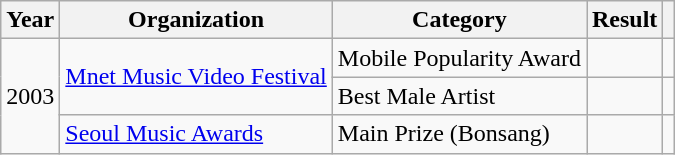<table class="wikitable">
<tr>
<th>Year</th>
<th>Organization</th>
<th>Category</th>
<th>Result</th>
<th scope="col" class="unsortable"></th>
</tr>
<tr>
<td rowspan="3">2003</td>
<td rowspan="2"><a href='#'>Mnet Music Video Festival</a></td>
<td>Mobile Popularity Award</td>
<td></td>
<td style="text-align:center"></td>
</tr>
<tr>
<td>Best Male Artist</td>
<td></td>
<td style="text-align:center"></td>
</tr>
<tr>
<td><a href='#'>Seoul Music Awards</a></td>
<td>Main Prize (Bonsang)</td>
<td></td>
<td style="text-align:center"></td>
</tr>
</table>
